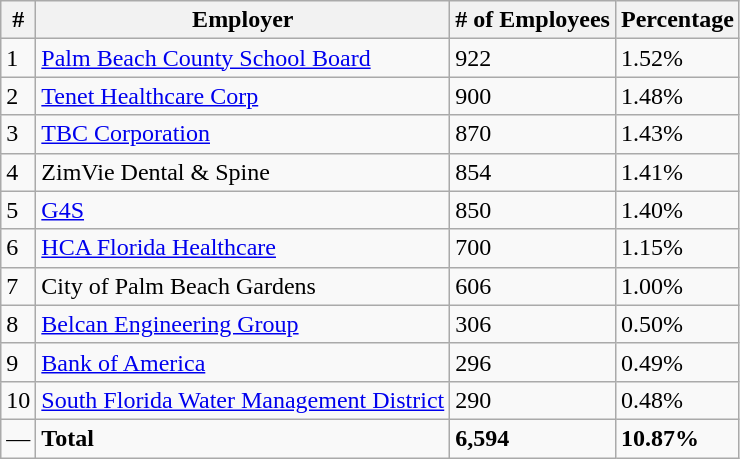<table class="wikitable">
<tr>
<th>#</th>
<th>Employer</th>
<th># of Employees</th>
<th>Percentage</th>
</tr>
<tr>
<td>1</td>
<td><a href='#'>Palm Beach County School Board</a></td>
<td>922</td>
<td>1.52%</td>
</tr>
<tr>
<td>2</td>
<td><a href='#'>Tenet Healthcare Corp</a></td>
<td>900</td>
<td>1.48%</td>
</tr>
<tr>
<td>3</td>
<td><a href='#'>TBC Corporation</a></td>
<td>870</td>
<td>1.43%</td>
</tr>
<tr>
<td>4</td>
<td>ZimVie Dental & Spine</td>
<td>854</td>
<td>1.41%</td>
</tr>
<tr>
<td>5</td>
<td><a href='#'>G4S</a></td>
<td>850</td>
<td>1.40%</td>
</tr>
<tr>
<td>6</td>
<td><a href='#'>HCA Florida Healthcare</a></td>
<td>700</td>
<td>1.15%</td>
</tr>
<tr>
<td>7</td>
<td>City of Palm Beach Gardens</td>
<td>606</td>
<td>1.00%</td>
</tr>
<tr>
<td>8</td>
<td><a href='#'>Belcan Engineering Group</a></td>
<td>306</td>
<td>0.50%</td>
</tr>
<tr>
<td>9</td>
<td><a href='#'>Bank of America</a></td>
<td>296</td>
<td>0.49%</td>
</tr>
<tr>
<td>10</td>
<td><a href='#'>South Florida Water Management District</a></td>
<td>290</td>
<td>0.48%</td>
</tr>
<tr>
<td>—</td>
<td><strong>Total</strong></td>
<td><strong>6,594</strong></td>
<td><strong>10.87%</strong></td>
</tr>
</table>
